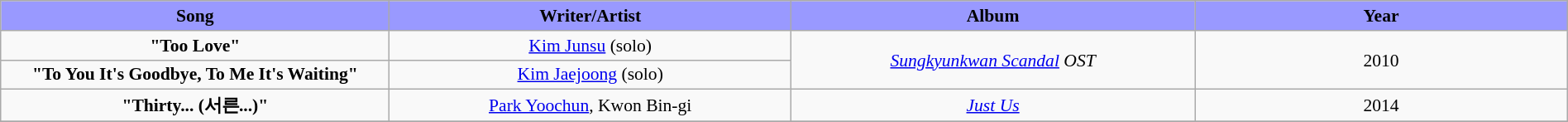<table class="wikitable" style="margin:0.5em auto; clear:both; font-size:.9em; text-align:center; width:100%">
<tr>
<th width="500" style="background: #99F;">Song</th>
<th width="500" style="background: #99F;">Writer/Artist</th>
<th width="500" style="background: #99F;">Album</th>
<th width="500" style="background: #99F;">Year</th>
</tr>
<tr>
<td><strong>"Too Love"</strong></td>
<td><a href='#'>Kim Junsu</a> (solo)</td>
<td rowspan=2><em><a href='#'>Sungkyunkwan Scandal</a> OST</em></td>
<td rowspan=2>2010</td>
</tr>
<tr>
<td><strong>"To You It's Goodbye, To Me It's Waiting"</strong></td>
<td><a href='#'>Kim Jaejoong</a> (solo)</td>
</tr>
<tr>
<td><strong>"Thirty... (서른...)"</strong></td>
<td><a href='#'>Park Yoochun</a>, Kwon Bin-gi</td>
<td><em><a href='#'>Just Us</a></em></td>
<td>2014</td>
</tr>
<tr>
</tr>
</table>
